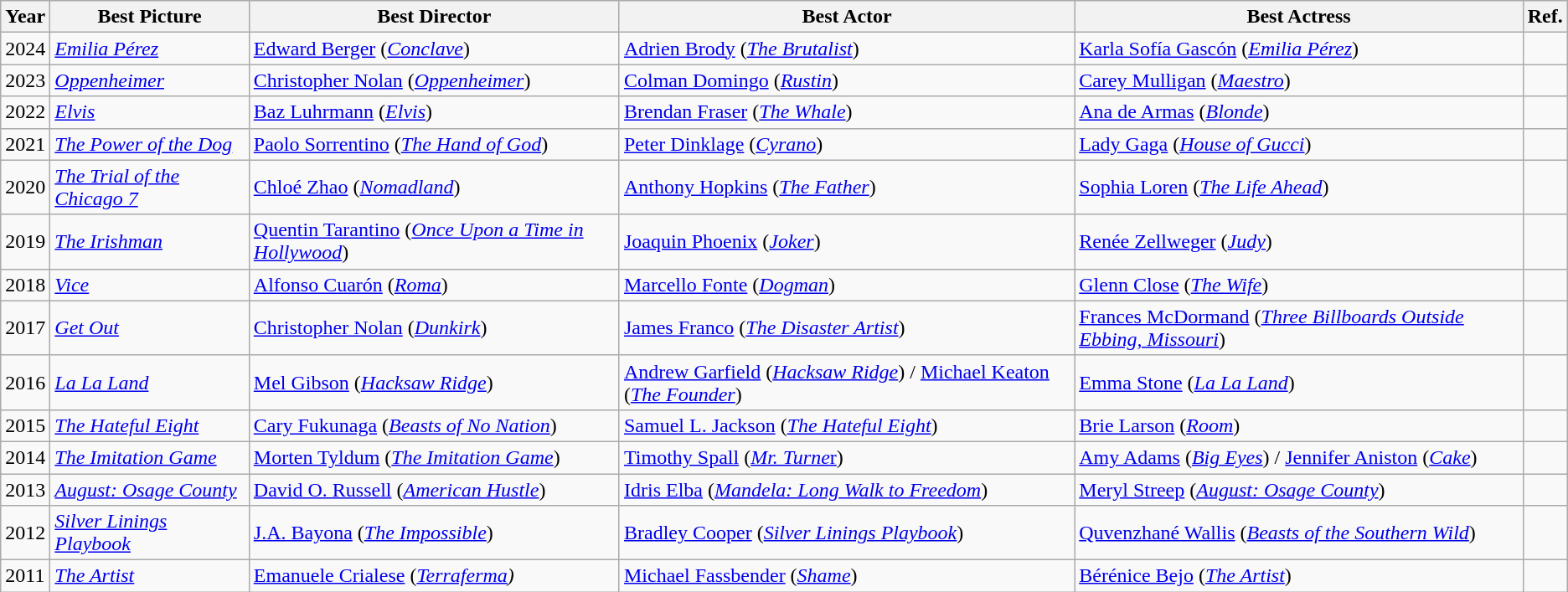<table class="wikitable">
<tr>
<th>Year</th>
<th>Best Picture</th>
<th>Best Director</th>
<th>Best Actor</th>
<th>Best Actress</th>
<th>Ref.</th>
</tr>
<tr>
<td>2024</td>
<td><em><a href='#'>Emilia Pérez</a></em></td>
<td><a href='#'>Edward Berger</a> (<em><a href='#'>Conclave</a></em>)</td>
<td><a href='#'>Adrien Brody</a> (<em><a href='#'>The Brutalist</a></em>)</td>
<td><a href='#'>Karla Sofía Gascón</a> (<em><a href='#'>Emilia Pérez</a></em>)</td>
<td></td>
</tr>
<tr>
<td>2023</td>
<td><em><a href='#'>Oppenheimer</a></em></td>
<td><a href='#'>Christopher Nolan</a> (<em><a href='#'>Oppenheimer</a></em>)</td>
<td><a href='#'>Colman Domingo</a> (<em><a href='#'>Rustin</a></em>)</td>
<td><a href='#'>Carey Mulligan</a> (<em><a href='#'>Maestro</a></em>)</td>
<td></td>
</tr>
<tr>
<td>2022</td>
<td><em><a href='#'>Elvis</a></em></td>
<td><a href='#'>Baz Luhrmann</a> (<a href='#'><em>Elvis</em></a>)</td>
<td><a href='#'>Brendan Fraser</a> (<em><a href='#'>The Whale</a></em>)</td>
<td><a href='#'>Ana de Armas</a> (<a href='#'><em>Blonde</em></a>)</td>
<td></td>
</tr>
<tr>
<td>2021</td>
<td><a href='#'><em>The Power of the Dog</em></a></td>
<td><a href='#'>Paolo Sorrentino</a> (<em><a href='#'>The Hand of God</a></em>)</td>
<td><a href='#'>Peter Dinklage</a> (<em><a href='#'>Cyrano</a></em>)</td>
<td><a href='#'>Lady Gaga</a> (<em><a href='#'>House of Gucci</a></em>)</td>
<td></td>
</tr>
<tr>
<td>2020</td>
<td><em><a href='#'>The Trial of the Chicago 7</a></em></td>
<td><a href='#'>Chloé Zhao</a> (<em><a href='#'>Nomadland</a></em>)</td>
<td><a href='#'>Anthony Hopkins</a> (<em><a href='#'>The Father</a></em>)</td>
<td><a href='#'>Sophia Loren</a> (<em><a href='#'>The Life Ahead</a></em>)</td>
<td></td>
</tr>
<tr>
<td>2019</td>
<td><em><a href='#'>The Irishman</a></em></td>
<td><a href='#'>Quentin Tarantino</a> (<em><a href='#'>Once Upon a Time in Hollywood</a></em>)</td>
<td><a href='#'>Joaquin Phoenix</a> (<a href='#'><em>Joker</em></a>)</td>
<td><a href='#'>Renée Zellweger</a> (<a href='#'><em>Judy</em></a>)</td>
<td></td>
</tr>
<tr>
<td>2018</td>
<td><a href='#'><em>Vice</em></a></td>
<td><a href='#'>Alfonso Cuarón</a> (<a href='#'><em>Roma</em></a>)</td>
<td><a href='#'>Marcello Fonte</a> (<em><a href='#'>Dogman</a></em>)</td>
<td><a href='#'>Glenn Close</a> (<em><a href='#'>The Wife</a></em>)</td>
<td></td>
</tr>
<tr>
<td>2017</td>
<td><em><a href='#'>Get Out</a></em></td>
<td><a href='#'>Christopher Nolan</a> (<a href='#'><em>Dunkirk</em></a>)</td>
<td><a href='#'>James Franco</a> (<a href='#'><em>The Disaster Artist</em></a>)</td>
<td><a href='#'>Frances McDormand</a> (<em><a href='#'>Three Billboards Outside Ebbing, Missouri</a></em>)</td>
<td></td>
</tr>
<tr>
<td>2016</td>
<td><em><a href='#'>La La Land</a></em></td>
<td><a href='#'>Mel Gibson</a> (<em><a href='#'>Hacksaw Ridge</a></em>)</td>
<td><a href='#'>Andrew Garfield</a> (<em><a href='#'>Hacksaw Ridge</a></em>) / <a href='#'>Michael Keaton</a> (<em><a href='#'>The Founder</a></em>)</td>
<td><a href='#'>Emma Stone</a> (<em><a href='#'>La La Land</a></em>)</td>
<td></td>
</tr>
<tr>
<td>2015</td>
<td><em><a href='#'>The Hateful Eight</a></em></td>
<td><a href='#'>Cary Fukunaga</a> (<a href='#'><em>Beasts of No Nation</em></a>)</td>
<td><a href='#'>Samuel L. Jackson</a> (<em><a href='#'>The Hateful Eight</a></em>)</td>
<td><a href='#'>Brie Larson</a> (<a href='#'><em>Room</em></a>)</td>
<td></td>
</tr>
<tr>
<td>2014</td>
<td><em><a href='#'>The Imitation Game</a></em></td>
<td><a href='#'>Morten Tyldum</a> (<em><a href='#'>The Imitation Game</a></em>)</td>
<td><a href='#'>Timothy Spall</a> (<a href='#'><em>Mr. Turne</em>r</a>)</td>
<td><a href='#'>Amy Adams</a> (<em><a href='#'>Big Eyes</a></em>) / <a href='#'>Jennifer Aniston</a> (<a href='#'><em>Cake</em></a>)</td>
<td></td>
</tr>
<tr>
<td>2013</td>
<td><a href='#'><em>August: Osage County</em></a></td>
<td><a href='#'>David O. Russell</a> (<em><a href='#'>American Hustle</a></em>)</td>
<td><a href='#'>Idris Elba</a> (<em><a href='#'>Mandela: Long Walk to Freedom</a></em>)</td>
<td><a href='#'>Meryl Streep</a> (<a href='#'><em>August: Osage County</em></a>)</td>
<td></td>
</tr>
<tr>
<td>2012</td>
<td><em><a href='#'>Silver Linings Playbook</a></em></td>
<td><a href='#'>J.A. Bayona</a> (<a href='#'><em>The Impossible</em></a>)</td>
<td><a href='#'>Bradley Cooper</a> (<em><a href='#'>Silver Linings Playbook</a></em>)</td>
<td><a href='#'>Quvenzhané Wallis</a> (<em><a href='#'>Beasts of the Southern Wild</a></em>)</td>
<td></td>
</tr>
<tr>
<td>2011</td>
<td><em><a href='#'>The Artist</a></em></td>
<td><a href='#'>Emanuele Crialese</a> (<em><a href='#'>Terraferma</a>)</em></td>
<td><a href='#'>Michael Fassbender</a> (<a href='#'><em>Shame</em></a>)</td>
<td><a href='#'>Bérénice Bejo</a> (<a href='#'><em>The Artist</em></a>)</td>
<td></td>
</tr>
</table>
